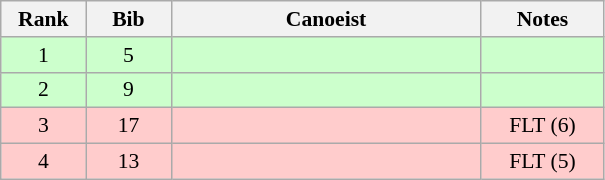<table class="wikitable" style="font-size:90%; text-align:center">
<tr>
<th width="50">Rank</th>
<th width="50">Bib</th>
<th width="200">Canoeist</th>
<th width="75">Notes</th>
</tr>
<tr bgcolor="#CCFFCC">
<td>1</td>
<td>5</td>
<td align="left"></td>
<td></td>
</tr>
<tr bgcolor="#CCFFCC">
<td>2</td>
<td>9</td>
<td align="left"></td>
<td></td>
</tr>
<tr bgcolor="#FFCCCC">
<td>3</td>
<td>17</td>
<td align="left"></td>
<td>FLT (6)</td>
</tr>
<tr bgcolor="#FFCCCC">
<td>4</td>
<td>13</td>
<td align="left"></td>
<td>FLT (5)</td>
</tr>
</table>
